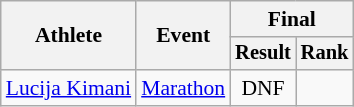<table class=wikitable style="font-size:90%">
<tr>
<th rowspan="2">Athlete</th>
<th rowspan="2">Event</th>
<th colspan="2">Final</th>
</tr>
<tr style="font-size:95%">
<th>Result</th>
<th>Rank</th>
</tr>
<tr align=center>
<td align=left><a href='#'>Lucija Kimani</a></td>
<td align=left><a href='#'>Marathon</a></td>
<td>DNF</td>
<td></td>
</tr>
</table>
